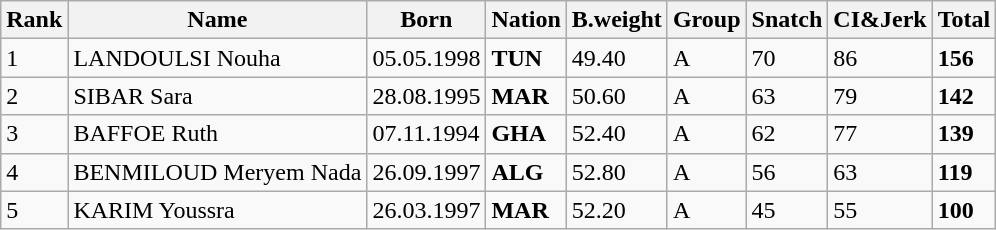<table class="wikitable">
<tr>
<th>Rank</th>
<th>Name</th>
<th>Born</th>
<th>Nation</th>
<th>B.weight</th>
<th>Group</th>
<th>Snatch</th>
<th>CI&Jerk</th>
<th>Total</th>
</tr>
<tr>
<td>1</td>
<td>LANDOULSI Nouha</td>
<td>05.05.1998</td>
<td><strong>TUN</strong></td>
<td>49.40</td>
<td>A</td>
<td>70</td>
<td>86</td>
<td><strong>156</strong></td>
</tr>
<tr>
<td>2</td>
<td>SIBAR Sara</td>
<td>28.08.1995</td>
<td><strong>MAR</strong></td>
<td>50.60</td>
<td>A</td>
<td>63</td>
<td>79</td>
<td><strong>142</strong></td>
</tr>
<tr>
<td>3</td>
<td>BAFFOE Ruth</td>
<td>07.11.1994</td>
<td><strong>GHA</strong></td>
<td>52.40</td>
<td>A</td>
<td>62</td>
<td>77</td>
<td><strong>139</strong></td>
</tr>
<tr>
<td>4</td>
<td>BENMILOUD Meryem Nada</td>
<td>26.09.1997</td>
<td><strong>ALG</strong></td>
<td>52.80</td>
<td>A</td>
<td>56</td>
<td>63</td>
<td><strong>119</strong></td>
</tr>
<tr>
<td>5</td>
<td>KARIM Youssra</td>
<td>26.03.1997</td>
<td><strong>MAR</strong></td>
<td>52.20</td>
<td>A</td>
<td>45</td>
<td>55</td>
<td><strong>100</strong></td>
</tr>
</table>
